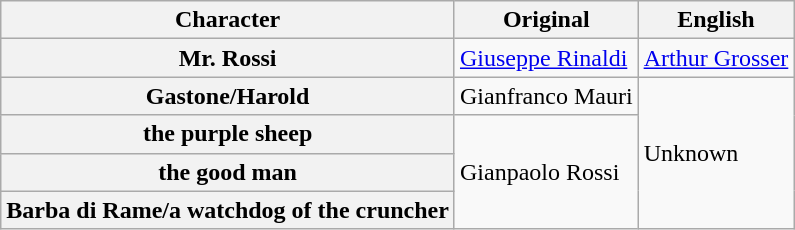<table class="wikitable">
<tr>
<th>Character</th>
<th>Original</th>
<th>English</th>
</tr>
<tr>
<th>Mr. Rossi</th>
<td><a href='#'>Giuseppe Rinaldi</a></td>
<td><a href='#'>Arthur Grosser</a></td>
</tr>
<tr>
<th>Gastone/Harold</th>
<td>Gianfranco Mauri</td>
<td rowspan="4">Unknown</td>
</tr>
<tr>
<th>the purple sheep</th>
<td rowspan="3">Gianpaolo Rossi</td>
</tr>
<tr>
<th>the good man</th>
</tr>
<tr>
<th>Barba di Rame/a watchdog of the cruncher</th>
</tr>
</table>
